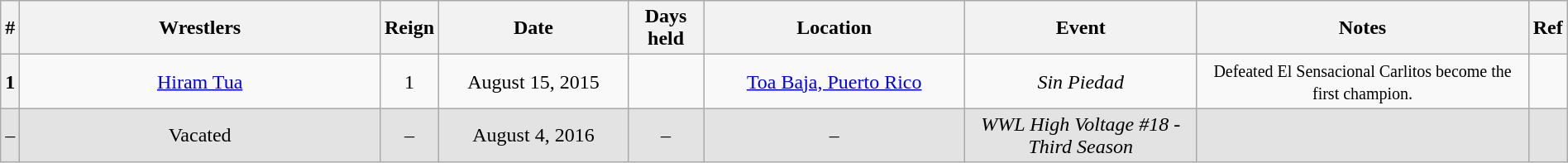<table class="wikitable sortable"  style="width:100%; text-align:center;">
<tr>
<th style="width:0;">#</th>
<th style="width:25%;">Wrestlers</th>
<th style="width:0;">Reign</th>
<th style="width:13%;">Date</th>
<th style="width:5%;">Days<br>held</th>
<th style="width:18%;">Location</th>
<th style="width:16%;">Event</th>
<th style="width:40%;" class="unsortable">Notes</th>
<th style="width:0;" class="unsortable">Ref</th>
</tr>
<tr>
<th>1</th>
<td><a href='#'>Hiram Tua</a></td>
<td>1</td>
<td>August 15, 2015</td>
<td></td>
<td><a href='#'>Toa Baja, Puerto Rico</a></td>
<td><em>Sin Piedad</em></td>
<td><small> Defeated El Sensacional Carlitos become the first champion.</small></td>
<td></td>
</tr>
<tr style="background-color:#e3e3e3">
<td>–</td>
<td>Vacated</td>
<td>–</td>
<td>August 4, 2016</td>
<td>–</td>
<td>–</td>
<td><em>WWL High Voltage #18 - Third Season</em></td>
<td></td>
<td></td>
</tr>
</table>
